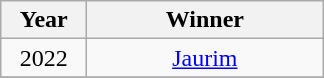<table class="wikitable" style="text-align: center">
<tr>
<th width="50">Year</th>
<th width="150">Winner</th>
</tr>
<tr>
<td>2022</td>
<td><a href='#'>Jaurim</a></td>
</tr>
<tr>
</tr>
</table>
